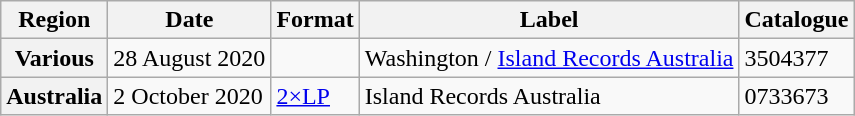<table class="wikitable plainrowheaders">
<tr>
<th scope="col">Region</th>
<th scope="col">Date</th>
<th scope="col">Format</th>
<th scope="col">Label</th>
<th scope="col">Catalogue</th>
</tr>
<tr>
<th scope="row">Various</th>
<td>28 August 2020</td>
<td></td>
<td>Washington / <a href='#'>Island Records Australia</a></td>
<td>3504377</td>
</tr>
<tr>
<th scope="row">Australia</th>
<td>2 October 2020</td>
<td><a href='#'>2×LP</a></td>
<td>Island Records Australia</td>
<td>0733673</td>
</tr>
</table>
